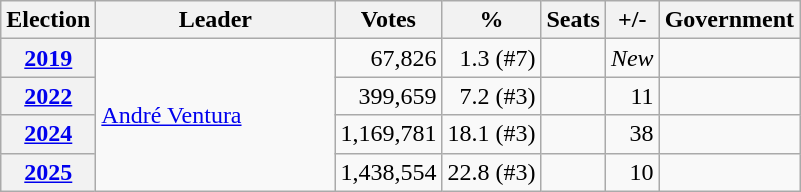<table class="wikitable" style="text-align:right;">
<tr>
<th>Election</th>
<th width="152px">Leader</th>
<th>Votes</th>
<th>%</th>
<th>Seats</th>
<th>+/-</th>
<th>Government</th>
</tr>
<tr>
<th><a href='#'>2019</a></th>
<td rowspan="4" align=left><a href='#'>André Ventura</a></td>
<td>67,826</td>
<td>1.3 (#7)</td>
<td></td>
<td><em>New</em></td>
<td></td>
</tr>
<tr>
<th><a href='#'>2022</a></th>
<td>399,659</td>
<td>7.2 (#3)</td>
<td></td>
<td> 11</td>
<td></td>
</tr>
<tr>
<th><a href='#'>2024</a></th>
<td>1,169,781</td>
<td>18.1 (#3)</td>
<td></td>
<td> 38</td>
<td></td>
</tr>
<tr>
<th><a href='#'>2025</a></th>
<td>1,438,554</td>
<td>22.8 (#3)</td>
<td></td>
<td> 10</td>
<td></td>
</tr>
</table>
